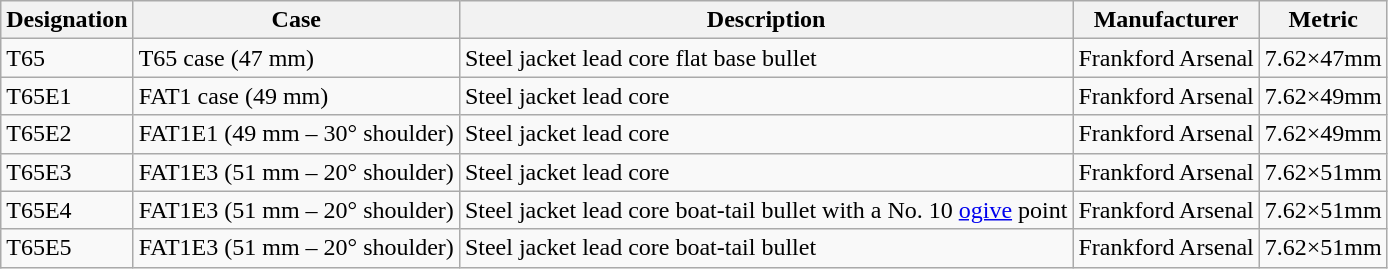<table class="wikitable">
<tr>
<th>Designation</th>
<th>Case</th>
<th>Description</th>
<th>Manufacturer</th>
<th>Metric</th>
</tr>
<tr>
<td>T65</td>
<td>T65 case (47 mm)</td>
<td>Steel jacket lead core  flat base bullet</td>
<td>Frankford Arsenal</td>
<td>7.62×47mm</td>
</tr>
<tr>
<td>T65E1</td>
<td>FAT1 case (49 mm)</td>
<td>Steel jacket lead core</td>
<td>Frankford Arsenal</td>
<td>7.62×49mm</td>
</tr>
<tr>
<td>T65E2</td>
<td>FAT1E1 (49 mm – 30° shoulder)</td>
<td>Steel jacket lead core</td>
<td>Frankford Arsenal</td>
<td>7.62×49mm</td>
</tr>
<tr>
<td>T65E3</td>
<td>FAT1E3 (51 mm – 20° shoulder)</td>
<td>Steel jacket lead core</td>
<td>Frankford Arsenal</td>
<td>7.62×51mm</td>
</tr>
<tr>
<td>T65E4</td>
<td>FAT1E3 (51 mm – 20° shoulder)</td>
<td>Steel jacket lead core  boat-tail bullet with a No. 10 <a href='#'>ogive</a> point</td>
<td>Frankford Arsenal</td>
<td>7.62×51mm</td>
</tr>
<tr>
<td>T65E5</td>
<td>FAT1E3 (51 mm – 20° shoulder)</td>
<td>Steel jacket lead core boat-tail bullet</td>
<td>Frankford Arsenal</td>
<td>7.62×51mm</td>
</tr>
</table>
